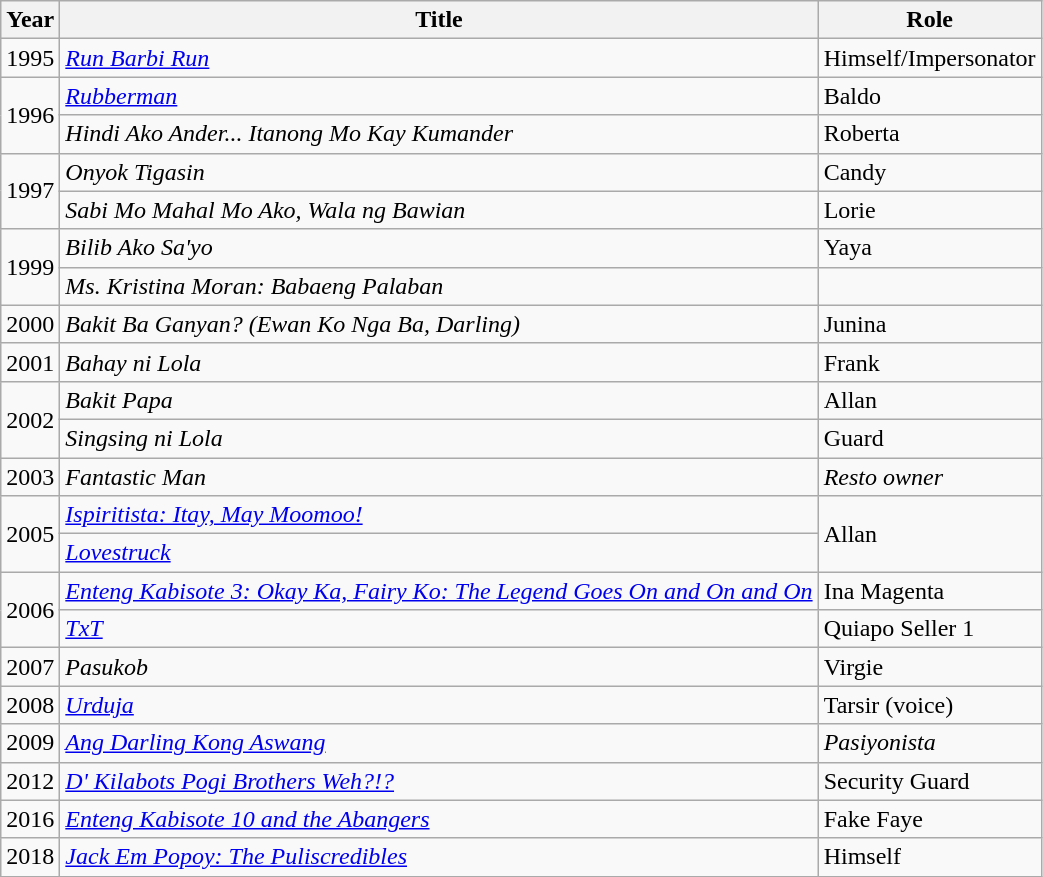<table class="wikitable">
<tr>
<th>Year</th>
<th>Title</th>
<th>Role</th>
</tr>
<tr>
<td>1995</td>
<td><em><a href='#'>Run Barbi Run</a></em></td>
<td>Himself/Impersonator</td>
</tr>
<tr>
<td rowspan="2">1996</td>
<td><em><a href='#'>Rubberman</a></em></td>
<td>Baldo</td>
</tr>
<tr>
<td><em>Hindi Ako Ander... Itanong Mo Kay Kumander</em></td>
<td>Roberta</td>
</tr>
<tr>
<td rowspan="2">1997</td>
<td><em>Onyok Tigasin</em></td>
<td>Candy</td>
</tr>
<tr>
<td><em>Sabi Mo Mahal Mo Ako, Wala ng Bawian</em></td>
<td>Lorie</td>
</tr>
<tr>
<td rowspan="2">1999</td>
<td><em>Bilib Ako Sa'yo</em></td>
<td>Yaya</td>
</tr>
<tr>
<td><em>Ms. Kristina Moran: Babaeng Palaban</em></td>
<td></td>
</tr>
<tr>
<td>2000</td>
<td><em>Bakit Ba Ganyan? (Ewan Ko Nga Ba, Darling)</em></td>
<td>Junina</td>
</tr>
<tr>
<td>2001</td>
<td><em>Bahay ni Lola</em></td>
<td>Frank</td>
</tr>
<tr>
<td rowspan="2">2002</td>
<td><em>Bakit Papa</em></td>
<td>Allan</td>
</tr>
<tr>
<td><em>Singsing ni Lola</em></td>
<td>Guard</td>
</tr>
<tr>
<td>2003</td>
<td><em>Fantastic Man</em></td>
<td><em>Resto owner</em></td>
</tr>
<tr>
<td rowspan="2">2005</td>
<td><em><a href='#'>Ispiritista: Itay, May Moomoo!</a></em></td>
<td rowspan="2">Allan</td>
</tr>
<tr>
<td><em><a href='#'>Lovestruck</a></em></td>
</tr>
<tr>
<td rowspan="2">2006</td>
<td><em><a href='#'>Enteng Kabisote 3: Okay Ka, Fairy Ko: The Legend Goes On and On and On</a></em></td>
<td>Ina Magenta</td>
</tr>
<tr>
<td><em><a href='#'>TxT</a></em></td>
<td>Quiapo Seller 1</td>
</tr>
<tr>
<td>2007</td>
<td><em>Pasukob</em></td>
<td>Virgie</td>
</tr>
<tr>
<td>2008</td>
<td><em><a href='#'>Urduja</a></em></td>
<td>Tarsir (voice)</td>
</tr>
<tr>
<td>2009</td>
<td><em><a href='#'>Ang Darling Kong Aswang</a></em></td>
<td><em>Pasiyonista</em></td>
</tr>
<tr>
<td>2012</td>
<td><em><a href='#'>D' Kilabots Pogi Brothers Weh?!?</a></em></td>
<td>Security Guard</td>
</tr>
<tr>
<td>2016</td>
<td><em><a href='#'>Enteng Kabisote 10 and the Abangers</a></em></td>
<td>Fake Faye</td>
</tr>
<tr>
<td>2018</td>
<td><em><a href='#'>Jack Em Popoy: The Puliscredibles</a></em></td>
<td>Himself</td>
</tr>
</table>
